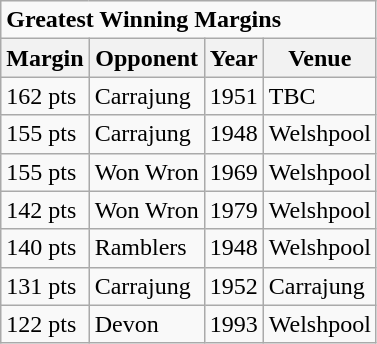<table class="wikitable">
<tr>
<td style="text-align: Left;" colspan="6"><strong>Greatest Winning Margins</strong></td>
</tr>
<tr>
<th>Margin</th>
<th>Opponent</th>
<th>Year</th>
<th>Venue</th>
</tr>
<tr>
<td>162 pts</td>
<td>Carrajung</td>
<td>1951</td>
<td>TBC</td>
</tr>
<tr>
<td>155 pts</td>
<td>Carrajung</td>
<td>1948</td>
<td>Welshpool</td>
</tr>
<tr>
<td>155 pts</td>
<td>Won Wron</td>
<td>1969</td>
<td>Welshpool</td>
</tr>
<tr>
<td>142 pts</td>
<td>Won Wron</td>
<td>1979</td>
<td>Welshpool</td>
</tr>
<tr>
<td>140 pts</td>
<td>Ramblers</td>
<td>1948</td>
<td>Welshpool</td>
</tr>
<tr>
<td>131 pts</td>
<td>Carrajung</td>
<td>1952</td>
<td>Carrajung</td>
</tr>
<tr>
<td>122 pts</td>
<td>Devon</td>
<td>1993</td>
<td>Welshpool</td>
</tr>
</table>
